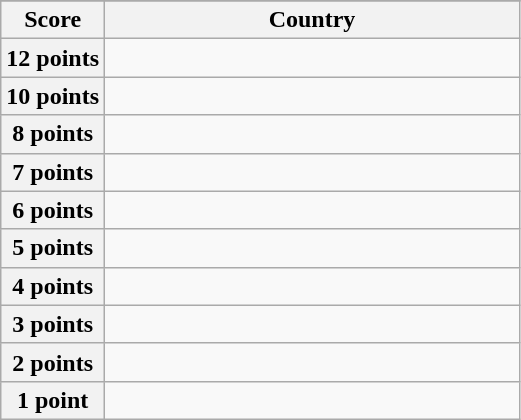<table class="wikitable">
<tr>
</tr>
<tr>
<th scope="col" width="20%">Score</th>
<th scope="col">Country</th>
</tr>
<tr>
<th scope="row">12 points</th>
<td></td>
</tr>
<tr>
<th scope="row">10 points</th>
<td></td>
</tr>
<tr>
<th scope="row">8 points</th>
<td></td>
</tr>
<tr>
<th scope="row">7 points</th>
<td></td>
</tr>
<tr>
<th scope="row">6 points</th>
<td></td>
</tr>
<tr>
<th scope="row">5 points</th>
<td></td>
</tr>
<tr>
<th scope="row">4 points</th>
<td></td>
</tr>
<tr>
<th scope="row">3 points</th>
<td></td>
</tr>
<tr>
<th scope="row">2 points</th>
<td></td>
</tr>
<tr>
<th scope="row">1 point</th>
<td></td>
</tr>
</table>
